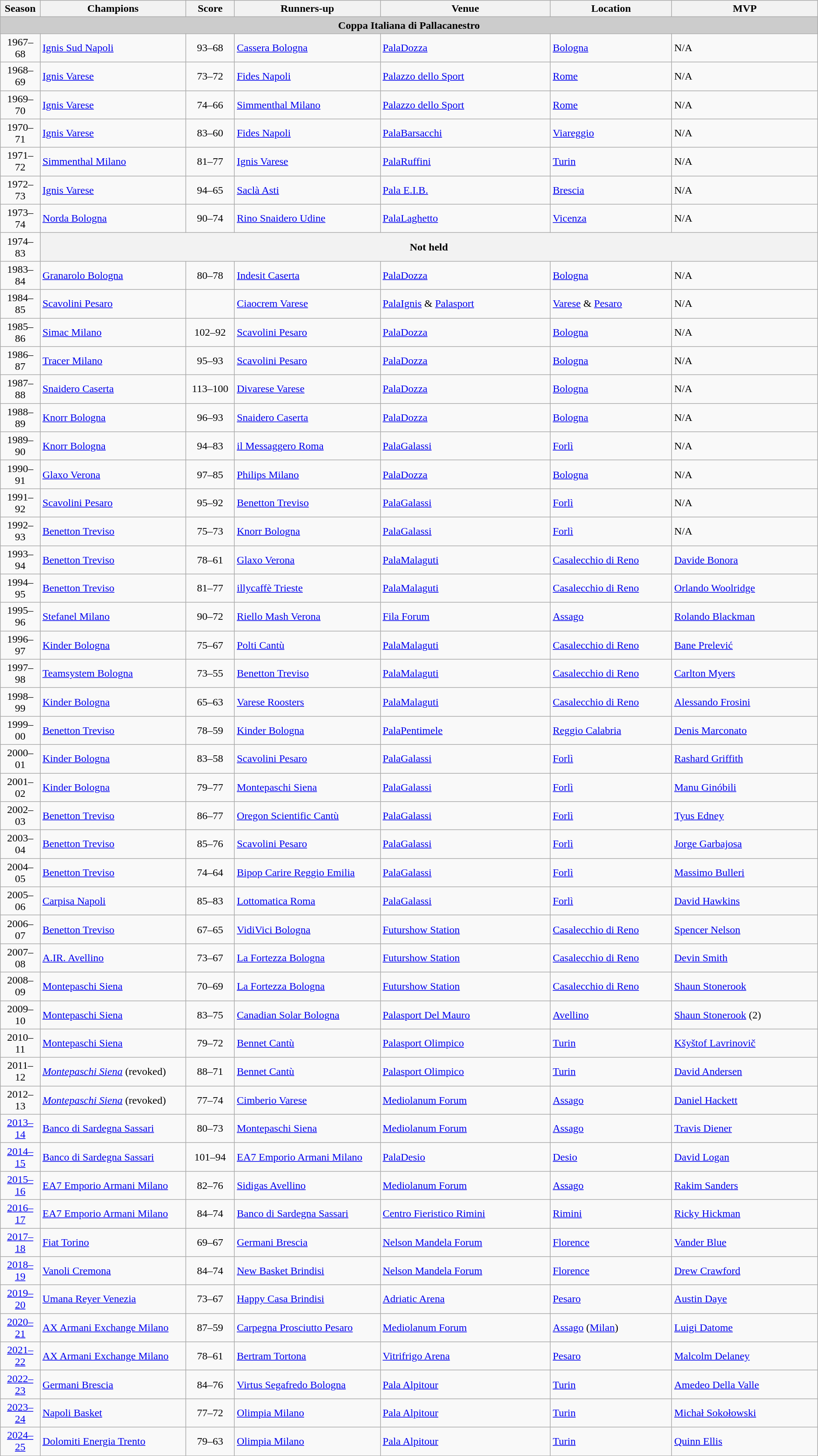<table class="sortable wikitable">
<tr>
<th width=1%>Season</th>
<th width=12%>Champions</th>
<th width=4%>Score</th>
<th width=12%>Runners-up</th>
<th width=14%>Venue</th>
<th width=10%>Location</th>
<th width=12%>MVP</th>
</tr>
<tr>
<th scop=col colspan="7" style="background:#CCCCCC"> Coppa Italiana di Pallacanestro</th>
</tr>
<tr>
<td align=center>1967–68</td>
<td><a href='#'>Ignis Sud Napoli</a></td>
<td align=center>93–68</td>
<td><a href='#'>Cassera Bologna</a></td>
<td><a href='#'>PalaDozza</a></td>
<td><a href='#'>Bologna</a></td>
<td>N/A</td>
</tr>
<tr>
<td align=center>1968–69</td>
<td><a href='#'>Ignis Varese</a></td>
<td align=center>73–72</td>
<td><a href='#'>Fides Napoli</a></td>
<td><a href='#'>Palazzo dello Sport</a></td>
<td><a href='#'>Rome</a></td>
<td>N/A</td>
</tr>
<tr>
<td align=center>1969–70</td>
<td><a href='#'>Ignis Varese</a></td>
<td align=center>74–66</td>
<td><a href='#'>Simmenthal Milano</a></td>
<td><a href='#'>Palazzo dello Sport</a></td>
<td><a href='#'>Rome</a></td>
<td>N/A</td>
</tr>
<tr>
<td align=center>1970–71</td>
<td><a href='#'>Ignis Varese</a></td>
<td align=center>83–60</td>
<td><a href='#'>Fides Napoli</a></td>
<td><a href='#'>PalaBarsacchi</a></td>
<td><a href='#'>Viareggio</a></td>
<td>N/A</td>
</tr>
<tr>
<td align=center>1971–72</td>
<td><a href='#'>Simmenthal Milano</a></td>
<td align=center>81–77</td>
<td><a href='#'>Ignis Varese</a></td>
<td><a href='#'>PalaRuffini</a></td>
<td><a href='#'>Turin</a></td>
<td>N/A</td>
</tr>
<tr>
<td align=center>1972–73</td>
<td><a href='#'>Ignis Varese</a></td>
<td align=center>94–65</td>
<td><a href='#'>Saclà Asti</a></td>
<td><a href='#'>Pala E.I.B.</a></td>
<td><a href='#'>Brescia</a></td>
<td>N/A</td>
</tr>
<tr>
<td align=center>1973–74</td>
<td><a href='#'>Norda Bologna</a></td>
<td align=center>90–74</td>
<td><a href='#'>Rino Snaidero Udine</a></td>
<td><a href='#'>PalaLaghetto</a></td>
<td><a href='#'>Vicenza</a></td>
<td>N/A</td>
</tr>
<tr>
<td align=center>1974–83</td>
<th scop=col colspan="6">Not held</th>
</tr>
<tr>
<td align=center>1983–84</td>
<td><a href='#'>Granarolo Bologna</a></td>
<td align=center>80–78</td>
<td><a href='#'>Indesit Caserta</a></td>
<td><a href='#'>PalaDozza</a></td>
<td><a href='#'>Bologna</a></td>
<td>N/A</td>
</tr>
<tr>
<td align=center>1984–85</td>
<td><a href='#'>Scavolini Pesaro</a></td>
<td align=center></td>
<td><a href='#'>Ciaocrem Varese</a></td>
<td><a href='#'>PalaIgnis</a> & <a href='#'>Palasport</a></td>
<td><a href='#'>Varese</a> & <a href='#'>Pesaro</a></td>
<td>N/A</td>
</tr>
<tr>
<td align=center>1985–86</td>
<td><a href='#'>Simac Milano</a></td>
<td align=center>102–92</td>
<td><a href='#'>Scavolini Pesaro</a></td>
<td><a href='#'>PalaDozza</a></td>
<td><a href='#'>Bologna</a></td>
<td>N/A</td>
</tr>
<tr>
<td align=center>1986–87</td>
<td><a href='#'>Tracer Milano</a></td>
<td align=center>95–93</td>
<td><a href='#'>Scavolini Pesaro</a></td>
<td><a href='#'>PalaDozza</a></td>
<td><a href='#'>Bologna</a></td>
<td>N/A</td>
</tr>
<tr>
<td align=center>1987–88</td>
<td><a href='#'>Snaidero Caserta</a></td>
<td align=center>113–100</td>
<td><a href='#'>Divarese Varese</a></td>
<td><a href='#'>PalaDozza</a></td>
<td><a href='#'>Bologna</a></td>
<td>N/A</td>
</tr>
<tr>
<td align=center>1988–89</td>
<td><a href='#'>Knorr Bologna</a></td>
<td align=center>96–93</td>
<td><a href='#'>Snaidero Caserta</a></td>
<td><a href='#'>PalaDozza</a></td>
<td><a href='#'>Bologna</a></td>
<td>N/A</td>
</tr>
<tr>
<td align=center>1989–90</td>
<td><a href='#'>Knorr Bologna</a></td>
<td align=center>94–83</td>
<td><a href='#'>il Messaggero Roma</a></td>
<td><a href='#'>PalaGalassi</a></td>
<td><a href='#'>Forlì</a></td>
<td>N/A</td>
</tr>
<tr>
<td align=center>1990–91</td>
<td><a href='#'>Glaxo Verona</a></td>
<td align=center>97–85</td>
<td><a href='#'>Philips Milano</a></td>
<td><a href='#'>PalaDozza</a></td>
<td><a href='#'>Bologna</a></td>
<td>N/A</td>
</tr>
<tr>
<td align=center>1991–92</td>
<td><a href='#'>Scavolini Pesaro</a></td>
<td align=center>95–92</td>
<td><a href='#'>Benetton Treviso</a></td>
<td><a href='#'>PalaGalassi</a></td>
<td><a href='#'>Forlì</a></td>
<td>N/A</td>
</tr>
<tr>
<td align=center>1992–93</td>
<td><a href='#'>Benetton Treviso</a></td>
<td align=center>75–73</td>
<td><a href='#'>Knorr Bologna</a></td>
<td><a href='#'>PalaGalassi</a></td>
<td><a href='#'>Forlì</a></td>
<td>N/A</td>
</tr>
<tr>
<td align=center>1993–94</td>
<td><a href='#'>Benetton Treviso</a></td>
<td align=center>78–61</td>
<td><a href='#'>Glaxo Verona</a></td>
<td><a href='#'>PalaMalaguti</a></td>
<td><a href='#'>Casalecchio di Reno</a></td>
<td> <a href='#'>Davide Bonora</a></td>
</tr>
<tr>
<td align=center>1994–95</td>
<td><a href='#'>Benetton Treviso</a></td>
<td align=center>81–77</td>
<td><a href='#'>illycaffè Trieste</a></td>
<td><a href='#'>PalaMalaguti</a></td>
<td><a href='#'>Casalecchio di Reno</a></td>
<td> <a href='#'>Orlando Woolridge</a></td>
</tr>
<tr>
<td align=center>1995–96</td>
<td><a href='#'>Stefanel Milano</a></td>
<td align=center>90–72</td>
<td><a href='#'>Riello Mash Verona</a></td>
<td><a href='#'>Fila Forum</a></td>
<td><a href='#'>Assago</a></td>
<td> <a href='#'>Rolando Blackman</a></td>
</tr>
<tr>
<td align=center>1996–97</td>
<td><a href='#'>Kinder Bologna</a></td>
<td align=center>75–67</td>
<td><a href='#'>Polti Cantù</a></td>
<td><a href='#'>PalaMalaguti</a></td>
<td><a href='#'>Casalecchio di Reno</a></td>
<td>  <a href='#'>Bane Prelević</a></td>
</tr>
<tr>
<td align=center>1997–98</td>
<td><a href='#'>Teamsystem Bologna</a></td>
<td align=center>73–55</td>
<td><a href='#'>Benetton Treviso</a></td>
<td><a href='#'>PalaMalaguti</a></td>
<td><a href='#'>Casalecchio di Reno</a></td>
<td> <a href='#'>Carlton Myers</a></td>
</tr>
<tr>
<td align=center>1998–99</td>
<td><a href='#'>Kinder Bologna</a></td>
<td align=center>65–63</td>
<td><a href='#'>Varese Roosters</a></td>
<td><a href='#'>PalaMalaguti</a></td>
<td><a href='#'>Casalecchio di Reno</a></td>
<td> <a href='#'>Alessando Frosini</a></td>
</tr>
<tr>
<td align=center>1999–00</td>
<td><a href='#'>Benetton Treviso</a></td>
<td align=center>78–59</td>
<td><a href='#'>Kinder Bologna</a></td>
<td><a href='#'>PalaPentimele</a></td>
<td><a href='#'>Reggio Calabria</a></td>
<td> <a href='#'>Denis Marconato</a></td>
</tr>
<tr>
<td align=center>2000–01</td>
<td><a href='#'>Kinder Bologna</a></td>
<td align=center>83–58</td>
<td><a href='#'>Scavolini Pesaro</a></td>
<td><a href='#'>PalaGalassi</a></td>
<td><a href='#'>Forlì</a></td>
<td> <a href='#'>Rashard Griffith</a></td>
</tr>
<tr>
<td align=center>2001–02</td>
<td><a href='#'>Kinder Bologna</a></td>
<td align=center>79–77</td>
<td><a href='#'>Montepaschi Siena</a></td>
<td><a href='#'>PalaGalassi</a></td>
<td><a href='#'>Forlì</a></td>
<td> <a href='#'>Manu Ginóbili</a></td>
</tr>
<tr>
<td align=center>2002–03</td>
<td><a href='#'>Benetton Treviso</a></td>
<td align=center>86–77</td>
<td><a href='#'>Oregon Scientific Cantù</a></td>
<td><a href='#'>PalaGalassi</a></td>
<td><a href='#'>Forlì</a></td>
<td> <a href='#'>Tyus Edney</a></td>
</tr>
<tr>
<td align=center>2003–04</td>
<td><a href='#'>Benetton Treviso</a></td>
<td align=center>85–76</td>
<td><a href='#'>Scavolini Pesaro</a></td>
<td><a href='#'>PalaGalassi</a></td>
<td><a href='#'>Forlì</a></td>
<td> <a href='#'>Jorge Garbajosa</a></td>
</tr>
<tr>
<td align=center>2004–05</td>
<td><a href='#'>Benetton Treviso</a></td>
<td align=center>74–64</td>
<td><a href='#'>Bipop Carire Reggio Emilia</a></td>
<td><a href='#'>PalaGalassi</a></td>
<td><a href='#'>Forlì</a></td>
<td> <a href='#'>Massimo Bulleri</a></td>
</tr>
<tr>
<td align=center>2005–06</td>
<td><a href='#'>Carpisa Napoli</a></td>
<td align=center>85–83</td>
<td><a href='#'>Lottomatica Roma</a></td>
<td><a href='#'>PalaGalassi</a></td>
<td><a href='#'>Forlì</a></td>
<td> <a href='#'>David Hawkins</a></td>
</tr>
<tr>
<td align=center>2006–07</td>
<td><a href='#'>Benetton Treviso</a></td>
<td align=center>67–65</td>
<td><a href='#'>VidiVici Bologna</a></td>
<td><a href='#'>Futurshow Station</a></td>
<td><a href='#'>Casalecchio di Reno</a></td>
<td> <a href='#'>Spencer Nelson</a></td>
</tr>
<tr>
<td align=center>2007–08</td>
<td><a href='#'>A.IR. Avellino</a></td>
<td align=center>73–67</td>
<td><a href='#'>La Fortezza Bologna</a></td>
<td><a href='#'>Futurshow Station</a></td>
<td><a href='#'>Casalecchio di Reno</a></td>
<td> <a href='#'>Devin Smith</a></td>
</tr>
<tr>
<td align=center>2008–09</td>
<td><a href='#'>Montepaschi Siena</a></td>
<td align=center>70–69</td>
<td><a href='#'>La Fortezza Bologna</a></td>
<td><a href='#'>Futurshow Station</a></td>
<td><a href='#'>Casalecchio di Reno</a></td>
<td> <a href='#'>Shaun Stonerook</a></td>
</tr>
<tr>
<td align=center>2009–10</td>
<td><a href='#'>Montepaschi Siena</a></td>
<td align=center>83–75</td>
<td><a href='#'>Canadian Solar Bologna</a></td>
<td><a href='#'>Palasport Del Mauro</a></td>
<td><a href='#'>Avellino</a></td>
<td> <a href='#'>Shaun Stonerook</a> (2)</td>
</tr>
<tr>
<td align=center>2010–11</td>
<td><a href='#'>Montepaschi Siena</a></td>
<td align=center>79–72</td>
<td><a href='#'>Bennet Cantù</a></td>
<td><a href='#'>Palasport Olimpico</a></td>
<td><a href='#'>Turin</a></td>
<td> <a href='#'>Kšyštof Lavrinovič</a></td>
</tr>
<tr>
<td align=center>2011–12</td>
<td><em><a href='#'>Montepaschi Siena</a></em> (revoked)</td>
<td align=center>88–71</td>
<td><a href='#'>Bennet Cantù</a></td>
<td><a href='#'>Palasport Olimpico</a></td>
<td><a href='#'>Turin</a></td>
<td> <a href='#'>David Andersen</a></td>
</tr>
<tr>
<td align=center>2012–13</td>
<td><em><a href='#'>Montepaschi Siena</a></em> (revoked)</td>
<td align=center>77–74</td>
<td><a href='#'>Cimberio Varese</a></td>
<td><a href='#'>Mediolanum Forum</a></td>
<td><a href='#'>Assago</a></td>
<td> <a href='#'>Daniel Hackett</a></td>
</tr>
<tr>
<td align=center><a href='#'>2013–14</a></td>
<td><a href='#'>Banco di Sardegna Sassari</a></td>
<td align=center>80–73</td>
<td><a href='#'>Montepaschi Siena</a></td>
<td><a href='#'>Mediolanum Forum</a></td>
<td><a href='#'>Assago</a></td>
<td> <a href='#'>Travis Diener</a></td>
</tr>
<tr>
<td align=center><a href='#'>2014–15</a></td>
<td><a href='#'>Banco di Sardegna Sassari</a></td>
<td align=center>101–94</td>
<td><a href='#'>EA7 Emporio Armani Milano</a></td>
<td><a href='#'>PalaDesio</a></td>
<td><a href='#'>Desio</a></td>
<td>  <a href='#'>David Logan</a></td>
</tr>
<tr>
<td align=center><a href='#'>2015–16</a></td>
<td><a href='#'>EA7 Emporio Armani Milano</a></td>
<td align=center>82–76</td>
<td><a href='#'>Sidigas Avellino</a></td>
<td><a href='#'>Mediolanum Forum</a></td>
<td><a href='#'>Assago</a></td>
<td> <a href='#'>Rakim Sanders</a></td>
</tr>
<tr>
<td align=center><a href='#'>2016–17</a></td>
<td><a href='#'>EA7 Emporio Armani Milano</a></td>
<td align=center>84–74</td>
<td><a href='#'>Banco di Sardegna Sassari</a></td>
<td><a href='#'>Centro Fieristico Rimini</a></td>
<td><a href='#'>Rimini</a></td>
<td>  <a href='#'>Ricky Hickman</a></td>
</tr>
<tr>
<td align=center><a href='#'>2017–18</a></td>
<td><a href='#'>Fiat Torino</a></td>
<td align=center>69–67</td>
<td><a href='#'>Germani Brescia</a></td>
<td><a href='#'>Nelson Mandela Forum</a></td>
<td><a href='#'>Florence</a></td>
<td> <a href='#'>Vander Blue</a></td>
</tr>
<tr>
<td align=center><a href='#'>2018–19</a></td>
<td><a href='#'>Vanoli Cremona</a></td>
<td align=center>84–74</td>
<td><a href='#'>New Basket Brindisi</a></td>
<td><a href='#'>Nelson Mandela Forum</a></td>
<td><a href='#'>Florence</a></td>
<td> <a href='#'>Drew Crawford</a></td>
</tr>
<tr>
<td align=center><a href='#'>2019–20</a></td>
<td><a href='#'>Umana Reyer Venezia</a></td>
<td align=center>73–67</td>
<td><a href='#'>Happy Casa Brindisi</a></td>
<td><a href='#'>Adriatic Arena</a></td>
<td><a href='#'>Pesaro</a></td>
<td> <a href='#'>Austin Daye</a></td>
</tr>
<tr>
<td align=center><a href='#'>2020–21</a></td>
<td><a href='#'>AX Armani Exchange Milano</a></td>
<td align=center>87–59</td>
<td><a href='#'>Carpegna Prosciutto Pesaro</a></td>
<td><a href='#'>Mediolanum Forum</a></td>
<td><a href='#'>Assago</a> (<a href='#'>Milan</a>)</td>
<td> <a href='#'>Luigi Datome</a></td>
</tr>
<tr>
<td align=center><a href='#'>2021–22</a></td>
<td><a href='#'>AX Armani Exchange Milano</a></td>
<td align=center>78–61</td>
<td><a href='#'>Bertram Tortona</a></td>
<td><a href='#'>Vitrifrigo Arena</a></td>
<td><a href='#'>Pesaro</a></td>
<td> <a href='#'>Malcolm Delaney</a></td>
</tr>
<tr>
<td align=center><a href='#'>2022–23</a></td>
<td><a href='#'>Germani Brescia</a></td>
<td align=center>84–76</td>
<td><a href='#'>Virtus Segafredo Bologna</a></td>
<td><a href='#'>Pala Alpitour</a></td>
<td><a href='#'>Turin</a></td>
<td> <a href='#'>Amedeo Della Valle</a></td>
</tr>
<tr>
<td align=center><a href='#'>2023–24</a></td>
<td><a href='#'>Napoli Basket</a></td>
<td align=center>77–72</td>
<td><a href='#'>Olimpia Milano</a></td>
<td><a href='#'>Pala Alpitour</a></td>
<td><a href='#'>Turin</a></td>
<td> <a href='#'>Michał Sokołowski</a></td>
</tr>
<tr>
<td align=center><a href='#'>2024–25</a></td>
<td><a href='#'>Dolomiti Energia Trento</a></td>
<td align=center>79–63</td>
<td><a href='#'>Olimpia Milano</a></td>
<td><a href='#'>Pala Alpitour</a></td>
<td><a href='#'>Turin</a></td>
<td> <a href='#'>Quinn Ellis</a></td>
</tr>
</table>
